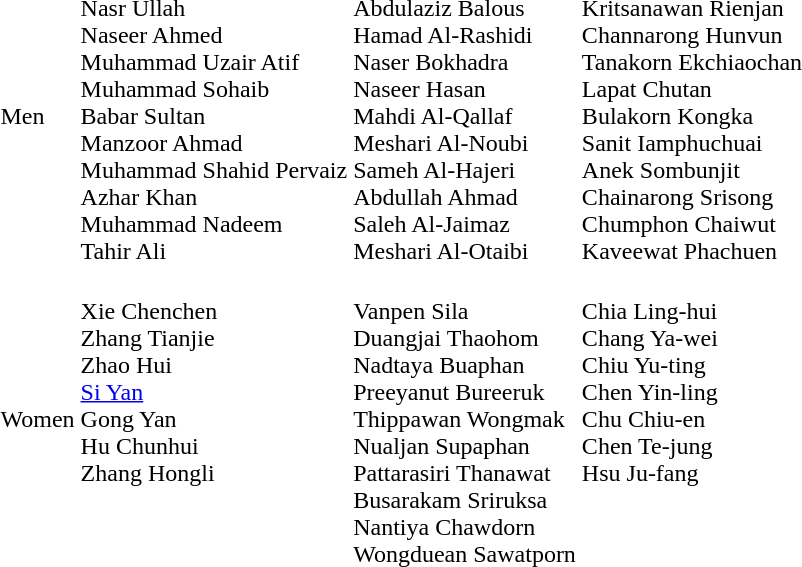<table>
<tr>
<td>Men</td>
<td><br>Nasr Ullah<br>Naseer Ahmed<br>Muhammad Uzair Atif<br>Muhammad Sohaib<br>Babar Sultan<br>Manzoor Ahmad<br>Muhammad Shahid Pervaiz<br>Azhar Khan<br>Muhammad Nadeem<br>Tahir Ali</td>
<td><br>Abdulaziz Balous<br>Hamad Al-Rashidi<br>Naser Bokhadra<br>Naseer Hasan<br>Mahdi Al-Qallaf<br>Meshari Al-Noubi<br>Sameh Al-Hajeri<br>Abdullah Ahmad<br>Saleh Al-Jaimaz<br>Meshari Al-Otaibi</td>
<td><br>Kritsanawan Rienjan<br>Channarong Hunvun<br>Tanakorn Ekchiaochan<br>Lapat Chutan<br>Bulakorn Kongka<br>Sanit Iamphuchuai<br>Anek Sombunjit<br>Chainarong Srisong<br>Chumphon Chaiwut<br>Kaveewat Phachuen</td>
</tr>
<tr>
<td>Women</td>
<td valign=top><br>Xie Chenchen<br>Zhang Tianjie<br>Zhao Hui<br><a href='#'>Si Yan</a><br>Gong Yan<br>Hu Chunhui<br>Zhang Hongli</td>
<td><br>Vanpen Sila<br>Duangjai Thaohom<br>Nadtaya Buaphan<br>Preeyanut Bureeruk<br>Thippawan Wongmak<br>Nualjan Supaphan<br>Pattarasiri Thanawat<br>Busarakam Sriruksa<br>Nantiya Chawdorn<br>Wongduean Sawatporn</td>
<td valign=top><br>Chia Ling-hui<br>Chang Ya-wei<br>Chiu Yu-ting<br>Chen Yin-ling<br>Chu Chiu-en<br>Chen Te-jung<br>Hsu Ju-fang</td>
</tr>
</table>
